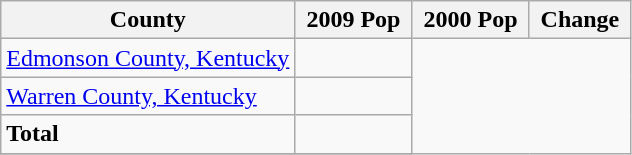<table class=wikitable>
<tr>
<th>County</th>
<th> 2009 Pop </th>
<th> 2000 Pop </th>
<th> Change </th>
</tr>
<tr>
<td><a href='#'>Edmonson County, Kentucky</a></td>
<td></td>
</tr>
<tr>
<td><a href='#'>Warren County, Kentucky</a></td>
<td></td>
</tr>
<tr>
<td><strong>Total</strong></td>
<td></td>
</tr>
<tr>
</tr>
</table>
